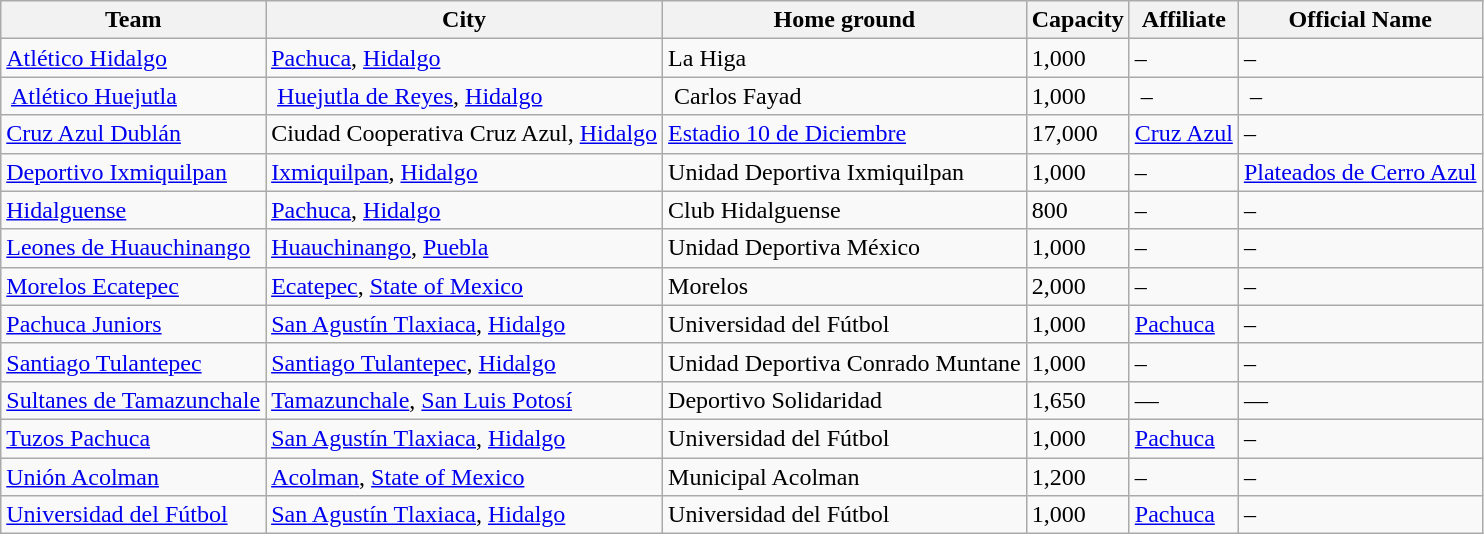<table class="wikitable sortable">
<tr>
<th>Team</th>
<th>City</th>
<th>Home ground</th>
<th>Capacity</th>
<th>Affiliate</th>
<th>Official Name</th>
</tr>
<tr>
<td><a href='#'>Atlético Hidalgo</a></td>
<td><a href='#'>Pachuca</a>, <a href='#'>Hidalgo</a></td>
<td>La Higa</td>
<td>1,000</td>
<td>–</td>
<td>–</td>
</tr>
<tr>
<td> <a href='#'>Atlético Huejutla</a> </td>
<td> <a href='#'>Huejutla de Reyes</a>, <a href='#'>Hidalgo</a></td>
<td> Carlos Fayad </td>
<td>1,000</td>
<td> – </td>
<td> –</td>
</tr>
<tr>
<td><a href='#'>Cruz Azul Dublán</a></td>
<td>Ciudad Cooperativa Cruz Azul, <a href='#'>Hidalgo</a></td>
<td><a href='#'>Estadio 10 de Diciembre</a></td>
<td>17,000</td>
<td><a href='#'>Cruz Azul</a></td>
<td>–</td>
</tr>
<tr>
<td><a href='#'>Deportivo Ixmiquilpan</a></td>
<td><a href='#'>Ixmiquilpan</a>, <a href='#'>Hidalgo</a></td>
<td>Unidad Deportiva Ixmiquilpan</td>
<td>1,000</td>
<td>–</td>
<td><a href='#'>Plateados de Cerro Azul</a></td>
</tr>
<tr>
<td><a href='#'>Hidalguense</a></td>
<td><a href='#'>Pachuca</a>, <a href='#'>Hidalgo</a></td>
<td>Club Hidalguense</td>
<td>800</td>
<td>–</td>
<td>–</td>
</tr>
<tr>
<td><a href='#'>Leones de Huauchinango</a></td>
<td><a href='#'>Huauchinango</a>, <a href='#'>Puebla</a></td>
<td>Unidad Deportiva México</td>
<td>1,000</td>
<td>–</td>
<td>–</td>
</tr>
<tr>
<td><a href='#'>Morelos Ecatepec</a></td>
<td><a href='#'>Ecatepec</a>, <a href='#'>State of Mexico</a></td>
<td>Morelos</td>
<td>2,000</td>
<td>–</td>
<td>–</td>
</tr>
<tr>
<td><a href='#'>Pachuca Juniors</a></td>
<td><a href='#'>San Agustín Tlaxiaca</a>, <a href='#'>Hidalgo</a></td>
<td>Universidad del Fútbol</td>
<td>1,000</td>
<td><a href='#'>Pachuca</a></td>
<td>–</td>
</tr>
<tr>
<td><a href='#'>Santiago Tulantepec</a></td>
<td><a href='#'>Santiago Tulantepec</a>, <a href='#'>Hidalgo</a></td>
<td>Unidad Deportiva Conrado Muntane</td>
<td>1,000</td>
<td>–</td>
<td>–</td>
</tr>
<tr>
<td><a href='#'>Sultanes de Tamazunchale</a></td>
<td><a href='#'>Tamazunchale</a>, <a href='#'>San Luis Potosí</a></td>
<td>Deportivo Solidaridad</td>
<td>1,650</td>
<td>—</td>
<td>—</td>
</tr>
<tr>
<td><a href='#'>Tuzos Pachuca</a></td>
<td><a href='#'>San Agustín Tlaxiaca</a>, <a href='#'>Hidalgo</a></td>
<td>Universidad del Fútbol</td>
<td>1,000</td>
<td><a href='#'>Pachuca</a></td>
<td>–</td>
</tr>
<tr>
<td><a href='#'>Unión Acolman</a></td>
<td><a href='#'>Acolman</a>, <a href='#'>State of Mexico</a></td>
<td>Municipal Acolman</td>
<td>1,200</td>
<td>–</td>
<td>–</td>
</tr>
<tr>
<td><a href='#'>Universidad del Fútbol</a></td>
<td><a href='#'>San Agustín Tlaxiaca</a>, <a href='#'>Hidalgo</a></td>
<td>Universidad del Fútbol</td>
<td>1,000</td>
<td><a href='#'>Pachuca</a></td>
<td>–</td>
</tr>
</table>
